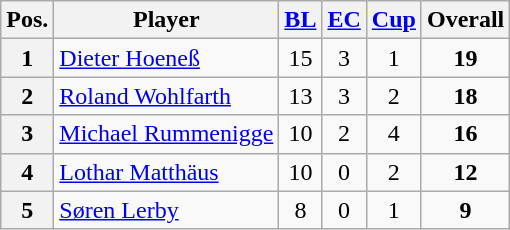<table class="wikitable">
<tr>
<th>Pos.</th>
<th>Player</th>
<th><a href='#'>BL</a></th>
<th><a href='#'>EC</a></th>
<th><a href='#'>Cup</a></th>
<th>Overall</th>
</tr>
<tr>
<th>1</th>
<td> <a href='#'>Dieter Hoeneß</a></td>
<td align="center">15</td>
<td align="center">3</td>
<td align="center">1</td>
<td align="center"><strong>19</strong></td>
</tr>
<tr>
<th>2</th>
<td> <a href='#'>Roland Wohlfarth</a></td>
<td align="center">13</td>
<td align="center">3</td>
<td align="center">2</td>
<td align="center"><strong>18</strong></td>
</tr>
<tr>
<th>3</th>
<td> <a href='#'>Michael Rummenigge</a></td>
<td align="center">10</td>
<td align="center">2</td>
<td align="center">4</td>
<td align="center"><strong>16</strong></td>
</tr>
<tr>
<th>4</th>
<td> <a href='#'>Lothar Matthäus</a></td>
<td align="center">10</td>
<td align="center">0</td>
<td align="center">2</td>
<td align="center"><strong>12</strong></td>
</tr>
<tr>
<th>5</th>
<td> <a href='#'>Søren Lerby</a></td>
<td align="center">8</td>
<td align="center">0</td>
<td align="center">1</td>
<td align="center"><strong>9</strong></td>
</tr>
</table>
